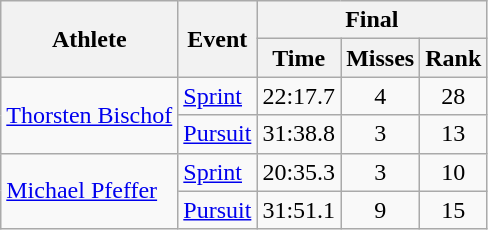<table class="wikitable">
<tr>
<th rowspan="2">Athlete</th>
<th rowspan="2">Event</th>
<th colspan="3">Final</th>
</tr>
<tr>
<th>Time</th>
<th>Misses</th>
<th>Rank</th>
</tr>
<tr>
<td rowspan="2"><a href='#'>Thorsten Bischof</a></td>
<td><a href='#'>Sprint</a></td>
<td align="center">22:17.7</td>
<td align="center">4</td>
<td align="center">28</td>
</tr>
<tr>
<td><a href='#'>Pursuit</a></td>
<td align="center">31:38.8</td>
<td align="center">3</td>
<td align="center">13</td>
</tr>
<tr>
<td rowspan="2"><a href='#'>Michael Pfeffer</a></td>
<td><a href='#'>Sprint</a></td>
<td align="center">20:35.3</td>
<td align="center">3</td>
<td align="center">10</td>
</tr>
<tr>
<td><a href='#'>Pursuit</a></td>
<td align="center">31:51.1</td>
<td align="center">9</td>
<td align="center">15</td>
</tr>
</table>
